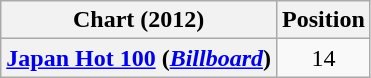<table class="wikitable plainrowheaders" style="text-align:center">
<tr>
<th scope="col">Chart (2012)</th>
<th scope="col">Position</th>
</tr>
<tr>
<th scope="row"><a href='#'>Japan Hot 100</a> (<em><a href='#'>Billboard</a></em>)</th>
<td style="text-align:center;">14</td>
</tr>
</table>
